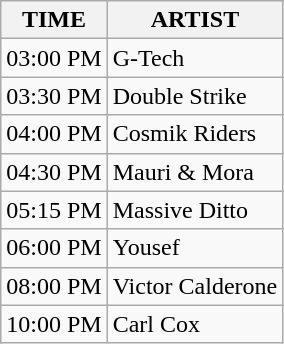<table class="wikitable">
<tr>
<th>TIME</th>
<th>ARTIST</th>
</tr>
<tr>
<td>03:00 PM</td>
<td>G-Tech</td>
</tr>
<tr>
<td>03:30 PM</td>
<td>Double Strike</td>
</tr>
<tr>
<td>04:00 PM</td>
<td>Cosmik Riders</td>
</tr>
<tr>
<td>04:30 PM</td>
<td>Mauri & Mora</td>
</tr>
<tr>
<td>05:15 PM</td>
<td>Massive Ditto</td>
</tr>
<tr>
<td>06:00 PM</td>
<td>Yousef</td>
</tr>
<tr>
<td>08:00 PM</td>
<td>Victor Calderone</td>
</tr>
<tr>
<td>10:00 PM</td>
<td>Carl Cox</td>
</tr>
</table>
